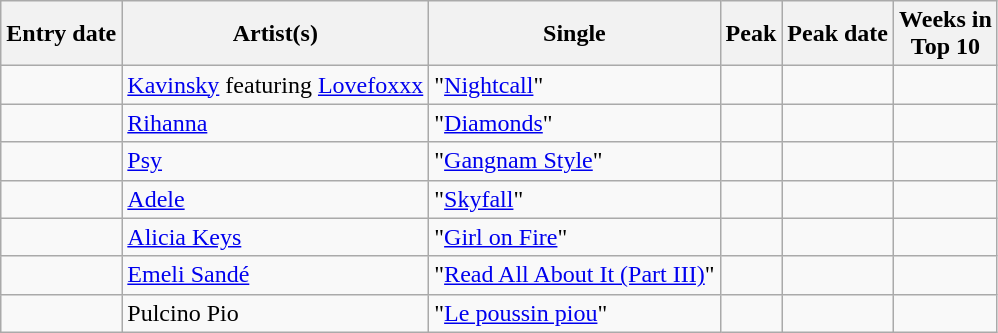<table class=wikitable>
<tr>
<th>Entry date</th>
<th>Artist(s)</th>
<th>Single</th>
<th>Peak</th>
<th>Peak date</th>
<th>Weeks in<br>Top 10</th>
</tr>
<tr>
<td></td>
<td><a href='#'>Kavinsky</a> featuring <a href='#'>Lovefoxxx</a></td>
<td>"<a href='#'>Nightcall</a>" </td>
<td></td>
<td></td>
<td></td>
</tr>
<tr>
<td></td>
<td><a href='#'>Rihanna</a></td>
<td>"<a href='#'>Diamonds</a>"</td>
<td></td>
<td></td>
<td></td>
</tr>
<tr>
<td></td>
<td><a href='#'>Psy</a></td>
<td>"<a href='#'>Gangnam Style</a>"</td>
<td></td>
<td></td>
<td></td>
</tr>
<tr>
<td></td>
<td><a href='#'>Adele</a></td>
<td>"<a href='#'>Skyfall</a>"</td>
<td></td>
<td></td>
<td></td>
</tr>
<tr>
<td></td>
<td><a href='#'>Alicia Keys</a></td>
<td>"<a href='#'>Girl on Fire</a>"</td>
<td></td>
<td></td>
<td></td>
</tr>
<tr>
<td></td>
<td><a href='#'>Emeli Sandé</a></td>
<td>"<a href='#'>Read All About It (Part III)</a>"</td>
<td></td>
<td></td>
<td></td>
</tr>
<tr>
<td></td>
<td>Pulcino Pio</td>
<td>"<a href='#'>Le poussin piou</a>"</td>
<td></td>
<td></td>
<td></td>
</tr>
</table>
